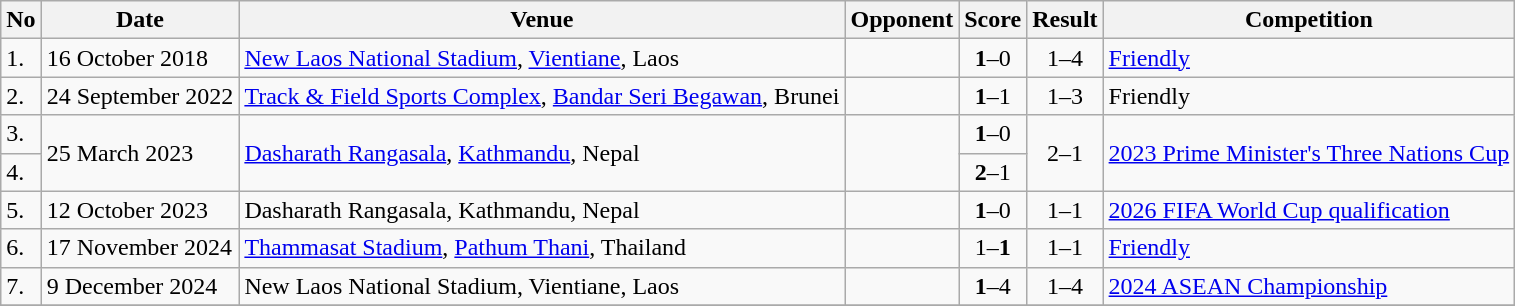<table class="wikitable"">
<tr>
<th>No</th>
<th>Date</th>
<th>Venue</th>
<th>Opponent</th>
<th>Score</th>
<th>Result</th>
<th>Competition</th>
</tr>
<tr>
<td>1.</td>
<td>16 October 2018</td>
<td><a href='#'>New Laos National Stadium</a>, <a href='#'>Vientiane</a>, Laos</td>
<td></td>
<td align=center><strong>1</strong>–0</td>
<td align=center>1–4</td>
<td><a href='#'>Friendly</a></td>
</tr>
<tr>
<td>2.</td>
<td>24 September 2022</td>
<td><a href='#'>Track & Field Sports Complex</a>, <a href='#'>Bandar Seri Begawan</a>, Brunei</td>
<td></td>
<td align=center><strong>1</strong>–1</td>
<td align=center>1–3</td>
<td>Friendly</td>
</tr>
<tr>
<td>3.</td>
<td rowspan=2>25 March 2023</td>
<td rowspan=2><a href='#'>Dasharath Rangasala</a>, <a href='#'>Kathmandu</a>, Nepal</td>
<td rowspan=2></td>
<td align=center><strong>1</strong>–0</td>
<td rowspan=2 align=center>2–1</td>
<td rowspan=2><a href='#'>2023 Prime Minister's Three Nations Cup</a></td>
</tr>
<tr>
<td>4.</td>
<td align=center><strong>2</strong>–1</td>
</tr>
<tr>
<td>5.</td>
<td>12 October 2023</td>
<td>Dasharath Rangasala, Kathmandu, Nepal</td>
<td></td>
<td align=center><strong>1</strong>–0</td>
<td align=center>1–1</td>
<td><a href='#'>2026 FIFA World Cup qualification</a></td>
</tr>
<tr>
<td>6.</td>
<td>17 November 2024</td>
<td><a href='#'>Thammasat Stadium</a>, <a href='#'>Pathum Thani</a>, Thailand</td>
<td></td>
<td align=center>1–<strong>1</strong></td>
<td align=center>1–1</td>
<td><a href='#'>Friendly</a></td>
</tr>
<tr>
<td>7.</td>
<td>9 December 2024</td>
<td>New Laos National Stadium, Vientiane, Laos</td>
<td></td>
<td align=center><strong>1</strong>–4</td>
<td align=center>1–4</td>
<td><a href='#'>2024 ASEAN Championship</a></td>
</tr>
<tr>
</tr>
</table>
